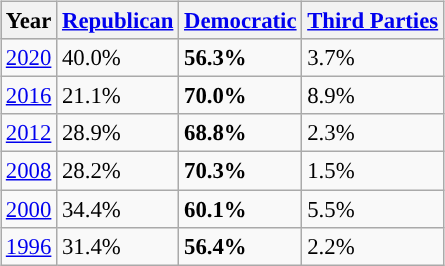<table class="wikitable" style="float:right; font-size:95%;">
<tr bgcolor=lightgrey>
<th>Year</th>
<th><a href='#'>Republican</a></th>
<th><a href='#'>Democratic</a></th>
<th><a href='#'>Third Parties</a></th>
</tr>
<tr>
<td style="text-align:center; "><a href='#'>2020</a></td>
<td>40.0%</td>
<td><strong>56.3%</strong></td>
<td>3.7%</td>
</tr>
<tr>
<td><a href='#'>2016</a></td>
<td>21.1%</td>
<td><strong>70.0%</strong></td>
<td>8.9%</td>
</tr>
<tr>
<td><a href='#'>2012</a></td>
<td>28.9%</td>
<td><strong>68.8%</strong></td>
<td>2.3%</td>
</tr>
<tr>
<td><a href='#'>2008</a></td>
<td>28.2%</td>
<td><strong>70.3%</strong></td>
<td>1.5%</td>
</tr>
<tr>
<td><a href='#'>2000</a></td>
<td>34.4%</td>
<td><strong>60.1%</strong></td>
<td>5.5%</td>
</tr>
<tr>
<td><a href='#'>1996</a></td>
<td>31.4%</td>
<td><strong>56.4%</strong></td>
<td>2.2%</td>
</tr>
</table>
